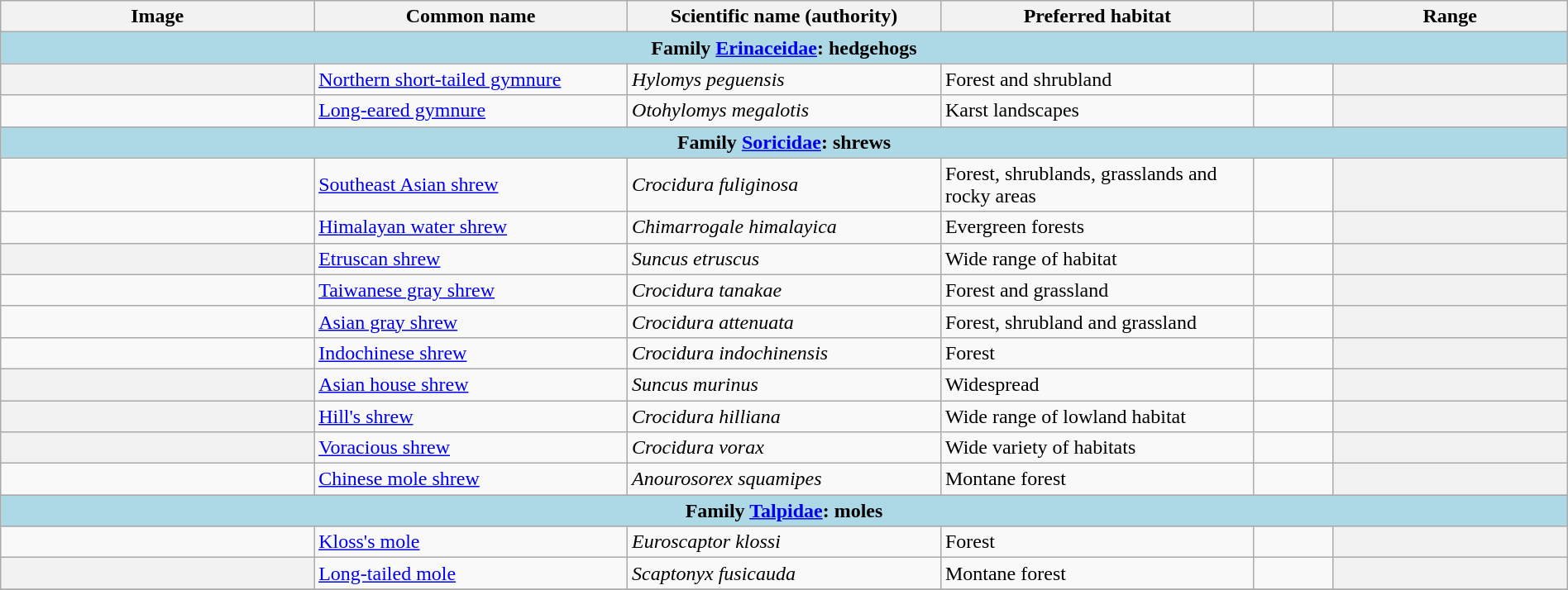<table width=100% class="wikitable unsortable plainrowheaders">
<tr>
<th width="20%" style="text-align: center;">Image</th>
<th width="20%">Common name</th>
<th width="20%">Scientific name (authority)</th>
<th width="20%">Preferred habitat</th>
<th width="5%"></th>
<th width="15%">Range</th>
</tr>
<tr>
<td style="text-align:center;background:lightblue;" colspan=6><strong>Family <a href='#'>Erinaceidae</a>: hedgehogs</strong></td>
</tr>
<tr>
<th style="text-align: center;"></th>
<td><a href='#'>Northern short-tailed gymnure</a></td>
<td><em>Hylomys peguensis</em><br></td>
<td>Forest and shrubland</td>
<td></td>
<th style="text-align: center;"></th>
</tr>
<tr>
<td></td>
<td><a href='#'>Long-eared gymnure</a></td>
<td><em>Otohylomys megalotis</em><br></td>
<td>Karst landscapes</td>
<td><br></td>
<th style="text-align: center;"></th>
</tr>
<tr>
<td style="text-align:center;background:lightblue;" colspan=6><strong>Family <a href='#'>Soricidae</a>: shrews</strong></td>
</tr>
<tr>
<td></td>
<td><a href='#'>Southeast Asian shrew</a></td>
<td><em>Crocidura fuliginosa</em><br></td>
<td>Forest, shrublands, grasslands and rocky areas</td>
<td><br></td>
<th style="text-align: center;"></th>
</tr>
<tr>
<td></td>
<td><a href='#'>Himalayan water shrew</a></td>
<td><em>Chimarrogale himalayica</em><br></td>
<td>Evergreen forests</td>
<td><br></td>
<th style="text-align: center;"></th>
</tr>
<tr>
<th style="text-align: center;"></th>
<td><a href='#'>Etruscan shrew</a></td>
<td><em>Suncus etruscus</em><br></td>
<td>Wide range of habitat</td>
<td><br></td>
<th style="text-align: center;"></th>
</tr>
<tr>
<td></td>
<td><a href='#'>Taiwanese gray shrew</a></td>
<td><em>Crocidura tanakae</em><br></td>
<td>Forest and grassland</td>
<td><br></td>
<th style="text-align: center;"></th>
</tr>
<tr>
<td></td>
<td><a href='#'>Asian gray shrew</a></td>
<td><em>Crocidura attenuata</em><br></td>
<td>Forest, shrubland and grassland</td>
<td><br></td>
<th style="text-align: center;"></th>
</tr>
<tr>
<td></td>
<td><a href='#'>Indochinese shrew</a></td>
<td><em>Crocidura indochinensis</em><br></td>
<td>Forest</td>
<td><br></td>
<th style="text-align: center;"></th>
</tr>
<tr>
<th style="text-align: center;"></th>
<td><a href='#'>Asian house shrew</a></td>
<td><em>Suncus murinus</em><br></td>
<td>Widespread</td>
<td><br></td>
<th style="text-align: center;"></th>
</tr>
<tr>
<th style="text-align: center;"></th>
<td><a href='#'>Hill's shrew</a></td>
<td><em>Crocidura hilliana</em><br></td>
<td>Wide range of lowland habitat</td>
<td><br></td>
<th style="text-align: center;"></th>
</tr>
<tr>
<th style="text-align: center;"></th>
<td><a href='#'>Voracious shrew</a></td>
<td><em>Crocidura vorax</em><br></td>
<td>Wide variety of habitats</td>
<td><br></td>
<th style="text-align: center;"></th>
</tr>
<tr>
<td></td>
<td><a href='#'>Chinese mole shrew</a></td>
<td><em>Anourosorex squamipes</em><br></td>
<td>Montane forest</td>
<td><br></td>
<th style="text-align: center;"></th>
</tr>
<tr>
<td style="text-align:center;background:lightblue;" colspan=6><strong>Family <a href='#'>Talpidae</a>: moles</strong></td>
</tr>
<tr>
<td></td>
<td><a href='#'>Kloss's mole</a></td>
<td><em>Euroscaptor klossi</em><br></td>
<td>Forest</td>
<td><br></td>
<th style="text-align: center;"></th>
</tr>
<tr>
<th style="text-align: center;"></th>
<td><a href='#'>Long-tailed mole</a></td>
<td><em>Scaptonyx fusicauda</em><br></td>
<td>Montane forest</td>
<td><br></td>
<th style="text-align: center;"></th>
</tr>
<tr>
</tr>
</table>
